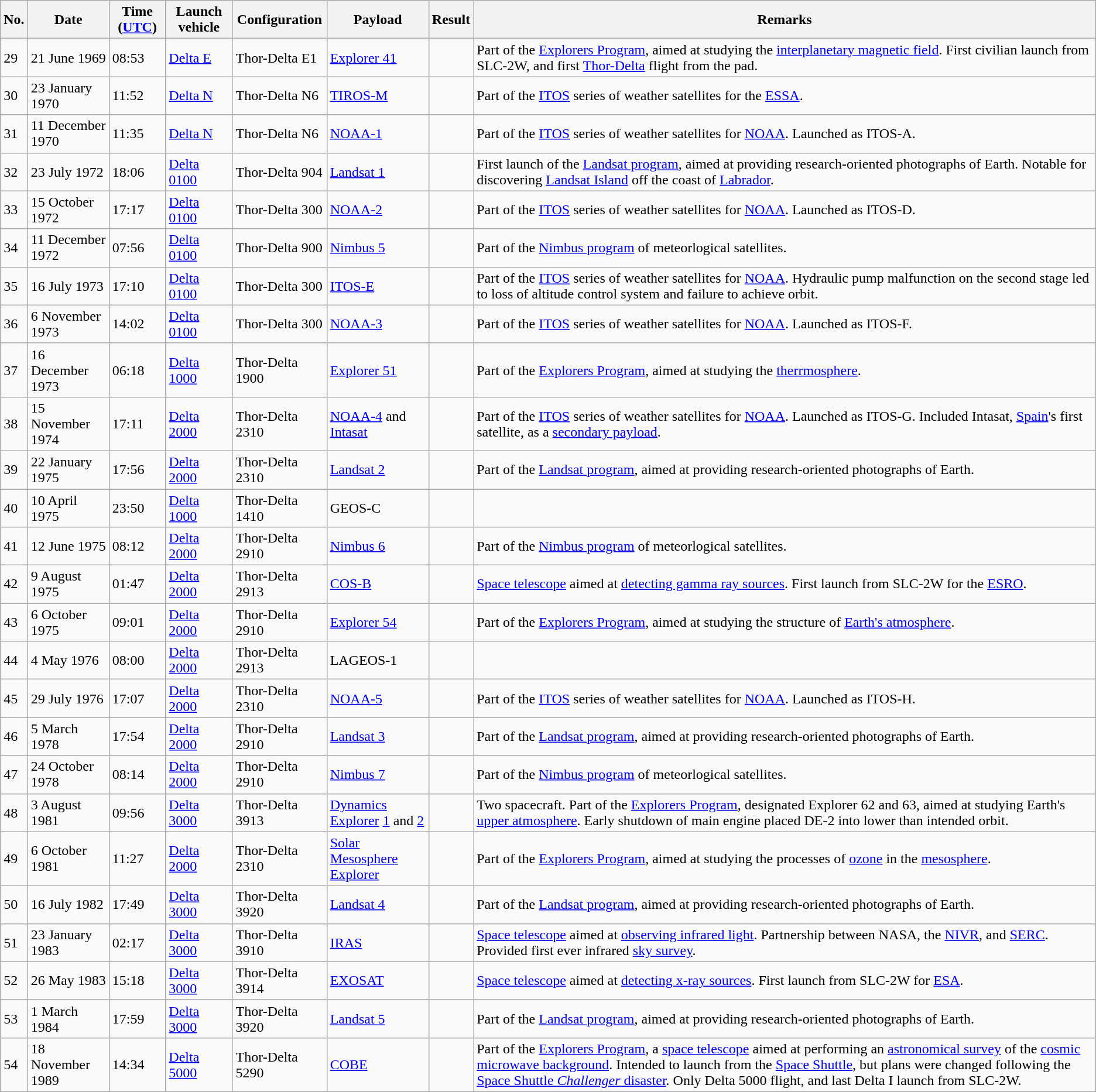<table class="wikitable mw-collapsible mw-collapsed">
<tr>
<th>No.</th>
<th>Date</th>
<th>Time (<a href='#'>UTC</a>)</th>
<th>Launch vehicle</th>
<th>Configuration</th>
<th>Payload</th>
<th>Result</th>
<th>Remarks</th>
</tr>
<tr>
<td>29</td>
<td>21 June 1969</td>
<td>08:53</td>
<td><a href='#'>Delta E</a></td>
<td>Thor-Delta E1</td>
<td><a href='#'>Explorer 41</a></td>
<td></td>
<td>Part of the <a href='#'>Explorers Program</a>, aimed at studying the <a href='#'>interplanetary magnetic field</a>. First civilian launch from SLC-2W, and first <a href='#'>Thor-Delta</a> flight from the pad.</td>
</tr>
<tr>
<td>30</td>
<td>23 January 1970</td>
<td>11:52</td>
<td><a href='#'>Delta N</a></td>
<td>Thor-Delta N6</td>
<td><a href='#'>TIROS-M</a></td>
<td></td>
<td>Part of the <a href='#'>ITOS</a> series of weather satellites for the <a href='#'>ESSA</a>.</td>
</tr>
<tr>
<td>31</td>
<td>11 December 1970</td>
<td>11:35</td>
<td><a href='#'>Delta N</a></td>
<td>Thor-Delta N6</td>
<td><a href='#'>NOAA-1</a></td>
<td></td>
<td>Part of the <a href='#'>ITOS</a> series of weather satellites for <a href='#'>NOAA</a>. Launched as ITOS-A.</td>
</tr>
<tr>
<td>32</td>
<td>23 July 1972</td>
<td>18:06</td>
<td><a href='#'>Delta 0100</a></td>
<td>Thor-Delta 904</td>
<td><a href='#'>Landsat 1</a></td>
<td></td>
<td>First launch of the <a href='#'>Landsat program</a>, aimed at providing research-oriented photographs of Earth. Notable for discovering <a href='#'>Landsat Island</a> off the coast of <a href='#'>Labrador</a>.</td>
</tr>
<tr>
<td>33</td>
<td>15 October 1972</td>
<td>17:17</td>
<td><a href='#'>Delta 0100</a></td>
<td>Thor-Delta 300</td>
<td><a href='#'>NOAA-2</a></td>
<td></td>
<td>Part of the <a href='#'>ITOS</a> series of weather satellites for <a href='#'>NOAA</a>. Launched as ITOS-D.</td>
</tr>
<tr>
<td>34</td>
<td>11 December 1972</td>
<td>07:56</td>
<td><a href='#'>Delta 0100</a></td>
<td>Thor-Delta 900</td>
<td><a href='#'>Nimbus 5</a></td>
<td></td>
<td>Part of the <a href='#'>Nimbus program</a> of meteorlogical satellites.</td>
</tr>
<tr>
<td>35</td>
<td>16 July 1973</td>
<td>17:10</td>
<td><a href='#'>Delta 0100</a></td>
<td>Thor-Delta 300</td>
<td><a href='#'>ITOS-E</a></td>
<td></td>
<td>Part of the <a href='#'>ITOS</a> series of weather satellites for <a href='#'>NOAA</a>. Hydraulic pump malfunction on the second stage led to loss of altitude control system and failure to achieve orbit.</td>
</tr>
<tr>
<td>36</td>
<td>6 November 1973</td>
<td>14:02</td>
<td><a href='#'>Delta 0100</a></td>
<td>Thor-Delta 300</td>
<td><a href='#'>NOAA-3</a></td>
<td></td>
<td>Part of the <a href='#'>ITOS</a> series of weather satellites for <a href='#'>NOAA</a>. Launched as ITOS-F.</td>
</tr>
<tr>
<td>37</td>
<td>16 December 1973</td>
<td>06:18</td>
<td><a href='#'>Delta 1000</a></td>
<td>Thor-Delta 1900</td>
<td><a href='#'>Explorer 51</a></td>
<td></td>
<td>Part of the <a href='#'>Explorers Program</a>, aimed at studying the <a href='#'>therrmosphere</a>.</td>
</tr>
<tr>
<td>38</td>
<td>15 November 1974</td>
<td>17:11</td>
<td><a href='#'>Delta 2000</a></td>
<td>Thor-Delta 2310</td>
<td><a href='#'>NOAA-4</a> and <a href='#'>Intasat</a></td>
<td></td>
<td>Part of the <a href='#'>ITOS</a> series of weather satellites for <a href='#'>NOAA</a>. Launched as ITOS-G. Included Intasat, <a href='#'>Spain</a>'s first satellite, as a <a href='#'>secondary payload</a>.</td>
</tr>
<tr>
<td>39</td>
<td>22 January 1975</td>
<td>17:56</td>
<td><a href='#'>Delta 2000</a></td>
<td>Thor-Delta 2310</td>
<td><a href='#'>Landsat 2</a></td>
<td></td>
<td>Part of the <a href='#'>Landsat program</a>, aimed at providing research-oriented photographs of Earth.</td>
</tr>
<tr>
<td>40</td>
<td>10 April 1975</td>
<td>23:50</td>
<td><a href='#'>Delta 1000</a></td>
<td>Thor-Delta 1410</td>
<td>GEOS-C</td>
<td></td>
<td></td>
</tr>
<tr>
<td>41</td>
<td>12 June 1975</td>
<td>08:12</td>
<td><a href='#'>Delta 2000</a></td>
<td>Thor-Delta 2910</td>
<td><a href='#'>Nimbus 6</a></td>
<td></td>
<td>Part of the <a href='#'>Nimbus program</a> of meteorlogical satellites.</td>
</tr>
<tr>
<td>42</td>
<td>9 August 1975</td>
<td>01:47</td>
<td><a href='#'>Delta 2000</a></td>
<td>Thor-Delta 2913</td>
<td><a href='#'>COS-B</a></td>
<td></td>
<td><a href='#'>Space telescope</a> aimed at <a href='#'>detecting gamma ray sources</a>. First launch from SLC-2W for the <a href='#'>ESRO</a>.</td>
</tr>
<tr>
<td>43</td>
<td>6 October 1975</td>
<td>09:01</td>
<td><a href='#'>Delta 2000</a></td>
<td>Thor-Delta 2910</td>
<td><a href='#'>Explorer 54</a></td>
<td></td>
<td>Part of the <a href='#'>Explorers Program</a>, aimed at studying the structure of <a href='#'>Earth's atmosphere</a>.</td>
</tr>
<tr>
<td>44</td>
<td>4 May 1976</td>
<td>08:00</td>
<td><a href='#'>Delta 2000</a></td>
<td>Thor-Delta 2913</td>
<td>LAGEOS-1</td>
<td></td>
<td></td>
</tr>
<tr>
<td>45</td>
<td>29 July 1976</td>
<td>17:07</td>
<td><a href='#'>Delta 2000</a></td>
<td>Thor-Delta 2310</td>
<td><a href='#'>NOAA-5</a></td>
<td></td>
<td>Part of the <a href='#'>ITOS</a> series of weather satellites for <a href='#'>NOAA</a>. Launched as ITOS-H.</td>
</tr>
<tr>
<td>46</td>
<td>5 March 1978</td>
<td>17:54</td>
<td><a href='#'>Delta 2000</a></td>
<td>Thor-Delta 2910</td>
<td><a href='#'>Landsat 3</a></td>
<td></td>
<td>Part of the <a href='#'>Landsat program</a>, aimed at providing research-oriented photographs of Earth.</td>
</tr>
<tr>
<td>47</td>
<td>24 October 1978</td>
<td>08:14</td>
<td><a href='#'>Delta 2000</a></td>
<td>Thor-Delta 2910</td>
<td><a href='#'>Nimbus 7</a></td>
<td></td>
<td>Part of the <a href='#'>Nimbus program</a> of meteorlogical satellites.</td>
</tr>
<tr>
<td>48</td>
<td>3 August 1981</td>
<td>09:56</td>
<td><a href='#'>Delta 3000</a></td>
<td>Thor-Delta 3913</td>
<td><a href='#'>Dynamics Explorer</a> <a href='#'>1</a> and <a href='#'>2</a></td>
<td></td>
<td>Two spacecraft. Part of the <a href='#'>Explorers Program</a>, designated Explorer 62 and 63, aimed at studying Earth's <a href='#'>upper atmosphere</a>. Early shutdown of main engine placed DE-2 into lower than intended orbit.</td>
</tr>
<tr>
<td>49</td>
<td>6 October 1981</td>
<td>11:27</td>
<td><a href='#'>Delta 2000</a></td>
<td>Thor-Delta 2310</td>
<td><a href='#'>Solar Mesosphere Explorer</a></td>
<td></td>
<td>Part of the <a href='#'>Explorers Program</a>, aimed at studying the processes of <a href='#'>ozone</a> in the <a href='#'>mesosphere</a>.</td>
</tr>
<tr>
<td>50</td>
<td>16 July 1982</td>
<td>17:49</td>
<td><a href='#'>Delta 3000</a></td>
<td>Thor-Delta 3920</td>
<td><a href='#'>Landsat 4</a></td>
<td></td>
<td>Part of the <a href='#'>Landsat program</a>, aimed at providing research-oriented photographs of Earth.</td>
</tr>
<tr>
<td>51</td>
<td>23 January 1983</td>
<td>02:17</td>
<td><a href='#'>Delta 3000</a></td>
<td>Thor-Delta 3910</td>
<td><a href='#'>IRAS</a></td>
<td></td>
<td><a href='#'>Space telescope</a> aimed at <a href='#'>observing infrared light</a>. Partnership between NASA, the <a href='#'>NIVR</a>, and <a href='#'>SERC</a>. Provided first ever infrared <a href='#'>sky survey</a>.</td>
</tr>
<tr>
<td>52</td>
<td>26 May 1983</td>
<td>15:18</td>
<td><a href='#'>Delta 3000</a></td>
<td>Thor-Delta 3914</td>
<td><a href='#'>EXOSAT</a></td>
<td></td>
<td><a href='#'>Space telescope</a> aimed at <a href='#'>detecting x-ray sources</a>. First launch from SLC-2W for <a href='#'>ESA</a>.</td>
</tr>
<tr>
<td>53</td>
<td>1 March 1984</td>
<td>17:59</td>
<td><a href='#'>Delta 3000</a></td>
<td>Thor-Delta 3920</td>
<td><a href='#'>Landsat 5</a></td>
<td></td>
<td>Part of the <a href='#'>Landsat program</a>, aimed at providing research-oriented photographs of Earth.</td>
</tr>
<tr>
<td>54</td>
<td>18 November 1989</td>
<td>14:34</td>
<td><a href='#'>Delta 5000</a></td>
<td>Thor-Delta 5290</td>
<td><a href='#'>COBE</a></td>
<td></td>
<td>Part of the <a href='#'>Explorers Program</a>, a <a href='#'>space telescope</a> aimed at performing an <a href='#'>astronomical survey</a> of the <a href='#'>cosmic microwave background</a>. Intended to launch from the <a href='#'>Space Shuttle</a>, but plans were changed following the <a href='#'>Space Shuttle <em>Challenger</em> disaster</a>. Only Delta 5000 flight, and last Delta I launch from SLC-2W.</td>
</tr>
</table>
